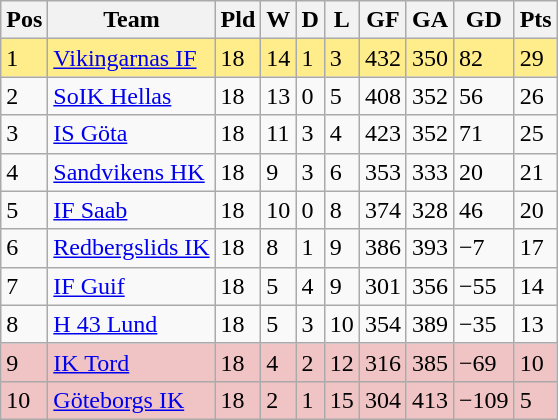<table class="wikitable">
<tr>
<th><span>Pos</span></th>
<th>Team</th>
<th><span>Pld</span></th>
<th><span>W</span></th>
<th><span>D</span></th>
<th><span>L</span></th>
<th><span>GF</span></th>
<th><span>GA</span></th>
<th><span>GD</span></th>
<th><span>Pts</span></th>
</tr>
<tr style="background:#ffec8b">
<td>1</td>
<td><a href='#'>Vikingarnas IF</a></td>
<td>18</td>
<td>14</td>
<td>1</td>
<td>3</td>
<td>432</td>
<td>350</td>
<td>82</td>
<td>29</td>
</tr>
<tr>
<td>2</td>
<td><a href='#'>SoIK Hellas</a></td>
<td>18</td>
<td>13</td>
<td>0</td>
<td>5</td>
<td>408</td>
<td>352</td>
<td>56</td>
<td>26</td>
</tr>
<tr>
<td>3</td>
<td><a href='#'>IS Göta</a></td>
<td>18</td>
<td>11</td>
<td>3</td>
<td>4</td>
<td>423</td>
<td>352</td>
<td>71</td>
<td>25</td>
</tr>
<tr>
<td>4</td>
<td><a href='#'>Sandvikens HK</a></td>
<td>18</td>
<td>9</td>
<td>3</td>
<td>6</td>
<td>353</td>
<td>333</td>
<td>20</td>
<td>21</td>
</tr>
<tr>
<td>5</td>
<td><a href='#'>IF Saab</a></td>
<td>18</td>
<td>10</td>
<td>0</td>
<td>8</td>
<td>374</td>
<td>328</td>
<td>46</td>
<td>20</td>
</tr>
<tr>
<td>6</td>
<td><a href='#'>Redbergslids IK</a></td>
<td>18</td>
<td>8</td>
<td>1</td>
<td>9</td>
<td>386</td>
<td>393</td>
<td>−7</td>
<td>17</td>
</tr>
<tr>
<td>7</td>
<td><a href='#'>IF Guif</a></td>
<td>18</td>
<td>5</td>
<td>4</td>
<td>9</td>
<td>301</td>
<td>356</td>
<td>−55</td>
<td>14</td>
</tr>
<tr>
<td>8</td>
<td><a href='#'>H 43 Lund</a></td>
<td>18</td>
<td>5</td>
<td>3</td>
<td>10</td>
<td>354</td>
<td>389</td>
<td>−35</td>
<td>13</td>
</tr>
<tr align="left" style="background:#f0c4c4;">
<td>9</td>
<td><a href='#'>IK Tord</a></td>
<td>18</td>
<td>4</td>
<td>2</td>
<td>12</td>
<td>316</td>
<td>385</td>
<td>−69</td>
<td>10</td>
</tr>
<tr align="left" style="background:#f0c4c4;">
<td>10</td>
<td><a href='#'>Göteborgs IK</a></td>
<td>18</td>
<td>2</td>
<td>1</td>
<td>15</td>
<td>304</td>
<td>413</td>
<td>−109</td>
<td>5</td>
</tr>
</table>
